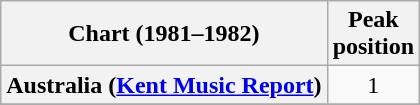<table class="wikitable sortable plainrowheaders" style="text-align:center">
<tr>
<th>Chart (1981–1982)</th>
<th>Peak<br>position</th>
</tr>
<tr>
<th scope="row">Australia (<a href='#'>Kent Music Report</a>)</th>
<td>1</td>
</tr>
<tr>
</tr>
<tr>
</tr>
</table>
